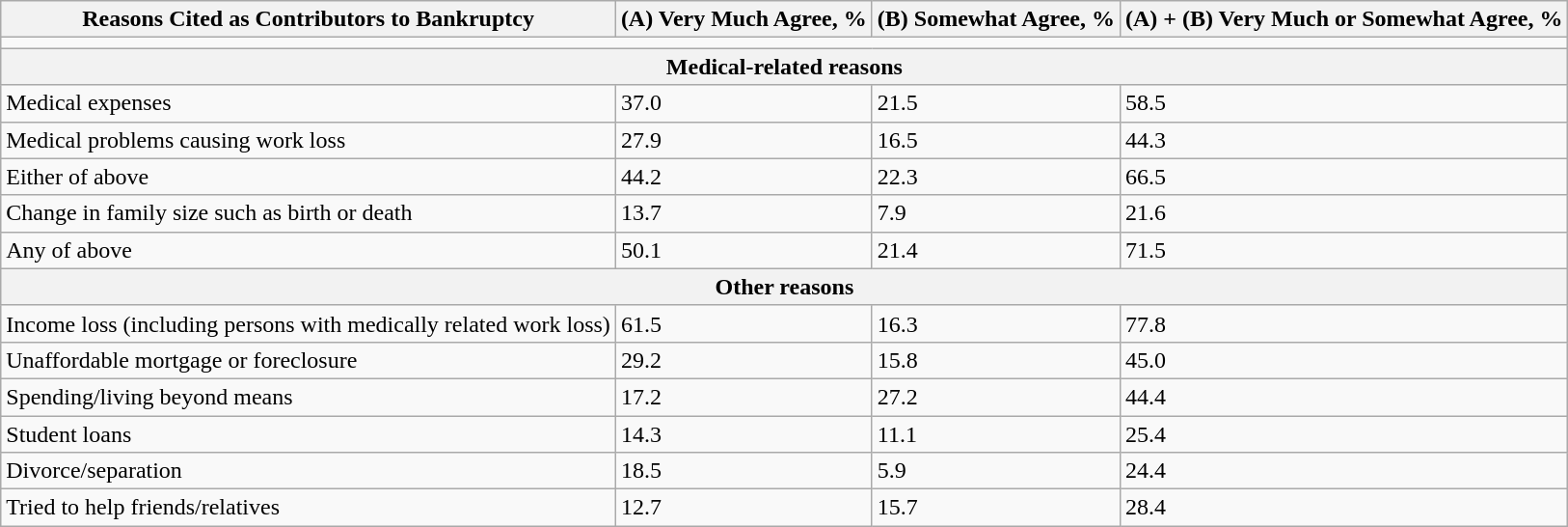<table class="wikitable mw-datatable sticky-header defaultcenter col1left">
<tr>
<th>Reasons Cited as Contributors to Bankruptcy</th>
<th>(A) Very Much Agree, %</th>
<th>(B) Somewhat Agree, %</th>
<th>(A) + (B) Very Much or Somewhat Agree, %</th>
</tr>
<tr>
<td colspan=4></td>
</tr>
<tr>
<th colspan=4>Medical-related reasons</th>
</tr>
<tr>
<td>Medical expenses</td>
<td>37.0</td>
<td>21.5</td>
<td>58.5</td>
</tr>
<tr>
<td>Medical problems causing work loss</td>
<td>27.9</td>
<td>16.5</td>
<td>44.3</td>
</tr>
<tr>
<td>Either of above</td>
<td>44.2</td>
<td>22.3</td>
<td>66.5</td>
</tr>
<tr>
<td>Change in family size such as birth or death</td>
<td>13.7</td>
<td>7.9</td>
<td>21.6</td>
</tr>
<tr>
<td>Any of above</td>
<td>50.1</td>
<td>21.4</td>
<td>71.5</td>
</tr>
<tr>
<th colspan=4>Other reasons</th>
</tr>
<tr>
<td>Income loss (including persons with medically related work loss)</td>
<td>61.5</td>
<td>16.3</td>
<td>77.8</td>
</tr>
<tr>
<td>Unaffordable mortgage or foreclosure</td>
<td>29.2</td>
<td>15.8</td>
<td>45.0</td>
</tr>
<tr>
<td>Spending/living beyond means</td>
<td>17.2</td>
<td>27.2</td>
<td>44.4</td>
</tr>
<tr>
<td>Student loans</td>
<td>14.3</td>
<td>11.1</td>
<td>25.4</td>
</tr>
<tr>
<td>Divorce/separation</td>
<td>18.5</td>
<td>5.9</td>
<td>24.4</td>
</tr>
<tr>
<td>Tried to help friends/relatives</td>
<td>12.7</td>
<td>15.7</td>
<td>28.4</td>
</tr>
</table>
